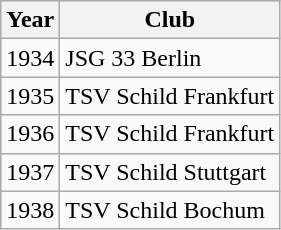<table class="wikitable">
<tr>
<th>Year</th>
<th>Club</th>
</tr>
<tr>
<td>1934</td>
<td>JSG 33 Berlin</td>
</tr>
<tr>
<td>1935</td>
<td>TSV Schild Frankfurt</td>
</tr>
<tr>
<td>1936</td>
<td>TSV Schild Frankfurt</td>
</tr>
<tr>
<td>1937</td>
<td>TSV Schild Stuttgart</td>
</tr>
<tr>
<td>1938</td>
<td>TSV Schild Bochum</td>
</tr>
</table>
